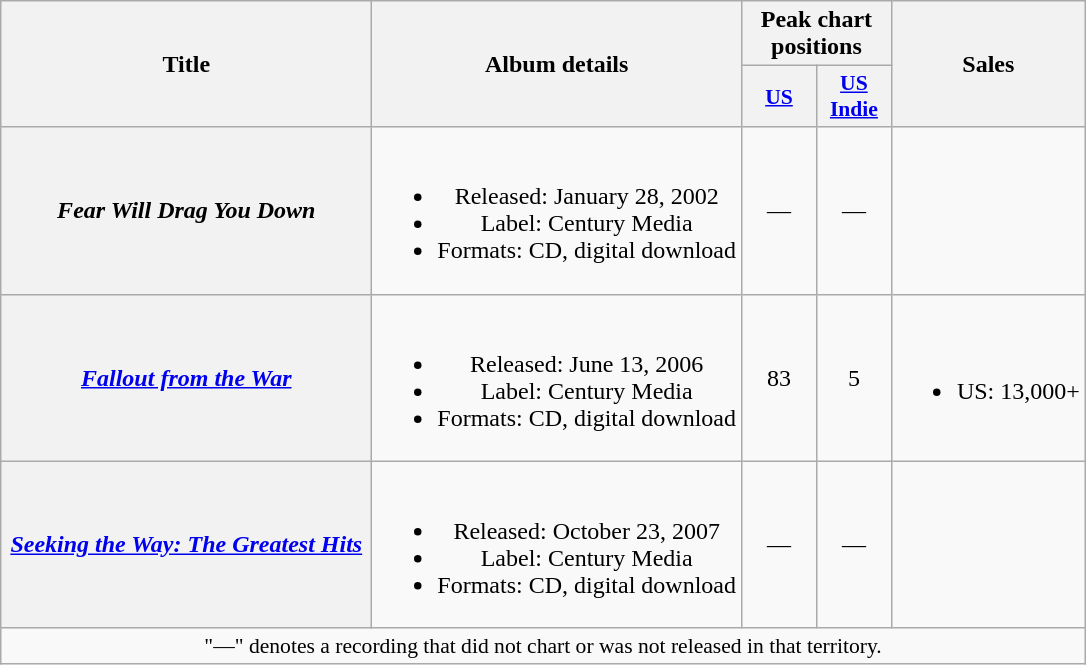<table class="wikitable plainrowheaders" style="text-align:center;">
<tr>
<th scope="col" rowspan="2" style="width:15em;">Title</th>
<th scope="col" rowspan="2">Album details</th>
<th scope="col" colspan="2">Peak chart positions</th>
<th scope="col" rowspan="2">Sales</th>
</tr>
<tr>
<th scope="col" style="width:3em;font-size:90%;"><a href='#'>US</a><br></th>
<th scope="col" style="width:3em;font-size:90%;"><a href='#'>US Indie</a><br></th>
</tr>
<tr>
<th scope="row"><em>Fear Will Drag You Down</em></th>
<td><br><ul><li>Released: January 28, 2002</li><li>Label: Century Media</li><li>Formats: CD, digital download</li></ul></td>
<td style="text-align:center;">—</td>
<td style="text-align:center;">—</td>
<td></td>
</tr>
<tr>
<th scope="row"><em><a href='#'>Fallout from the War</a></em></th>
<td><br><ul><li>Released: June 13, 2006</li><li>Label: Century Media</li><li>Formats: CD, digital download</li></ul></td>
<td style="text-align:center;">83</td>
<td style="text-align:center;">5</td>
<td><br><ul><li>US: 13,000+</li></ul></td>
</tr>
<tr>
<th scope="row"><em><a href='#'>Seeking the Way: The Greatest Hits</a></em></th>
<td><br><ul><li>Released: October 23, 2007</li><li>Label: Century Media</li><li>Formats: CD, digital download</li></ul></td>
<td style="text-align:center;">—</td>
<td style="text-align:center;">—</td>
<td></td>
</tr>
<tr>
<td colspan="10" style="font-size:90%">"—" denotes a recording that did not chart or was not released in that territory.</td>
</tr>
</table>
